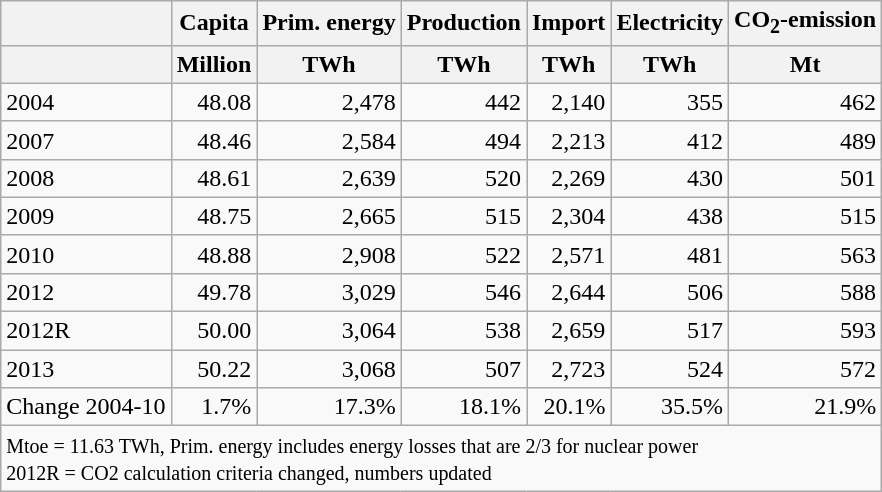<table class="wikitable" style="text-align:right">
<tr>
<th></th>
<th>Capita</th>
<th>Prim. energy</th>
<th>Production</th>
<th>Import</th>
<th>Electricity</th>
<th>CO<sub>2</sub>-emission</th>
</tr>
<tr>
<th></th>
<th>Million</th>
<th>TWh</th>
<th>TWh</th>
<th>TWh</th>
<th>TWh</th>
<th>Mt</th>
</tr>
<tr>
<td align="left">2004</td>
<td>48.08</td>
<td>2,478</td>
<td>442</td>
<td>2,140</td>
<td>355</td>
<td>462</td>
</tr>
<tr>
<td align="left">2007</td>
<td>48.46</td>
<td>2,584</td>
<td>494</td>
<td>2,213</td>
<td>412</td>
<td>489</td>
</tr>
<tr>
<td align="left">2008</td>
<td>48.61</td>
<td>2,639</td>
<td>520</td>
<td>2,269</td>
<td>430</td>
<td>501</td>
</tr>
<tr>
<td align="left">2009</td>
<td>48.75</td>
<td>2,665</td>
<td>515</td>
<td>2,304</td>
<td>438</td>
<td>515</td>
</tr>
<tr>
<td align="left">2010</td>
<td>48.88</td>
<td>2,908</td>
<td>522</td>
<td>2,571</td>
<td>481</td>
<td>563</td>
</tr>
<tr>
<td align="left">2012</td>
<td>49.78</td>
<td>3,029</td>
<td>546</td>
<td>2,644</td>
<td>506</td>
<td>588</td>
</tr>
<tr>
<td align="left">2012R</td>
<td>50.00</td>
<td>3,064</td>
<td>538</td>
<td>2,659</td>
<td>517</td>
<td>593</td>
</tr>
<tr>
<td align="left">2013</td>
<td>50.22</td>
<td>3,068</td>
<td>507</td>
<td>2,723</td>
<td>524</td>
<td>572</td>
</tr>
<tr>
<td align="left">Change 2004-10</td>
<td>1.7%</td>
<td>17.3%</td>
<td>18.1%</td>
<td>20.1%</td>
<td>35.5%</td>
<td>21.9%</td>
</tr>
<tr>
<td align="left" colspan=7><small> Mtoe = 11.63 TWh, Prim. energy includes energy losses that are 2/3 for nuclear power </small><br><small>2012R = CO2 calculation criteria changed, numbers updated </small></td>
</tr>
</table>
